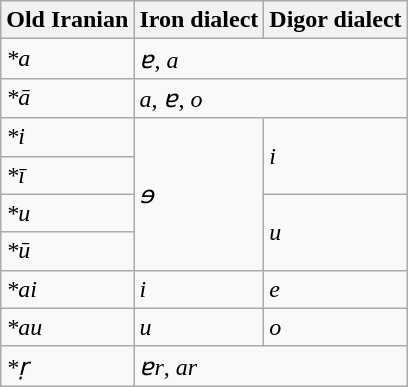<table class="wikitable">
<tr>
<th>Old Iranian</th>
<th>Iron dialect</th>
<th>Digor dialect</th>
</tr>
<tr>
<td><em>*a</em></td>
<td colspan="2"><em>ɐ</em>, <em>a</em></td>
</tr>
<tr>
<td><em>*ā</em></td>
<td colspan="2"><em>a</em>, <em>ɐ</em>, <em>o</em></td>
</tr>
<tr>
<td><em>*i</em></td>
<td rowspan="4"><em>ɘ</em></td>
<td rowspan="2"><em>i</em></td>
</tr>
<tr>
<td><em>*ī</em></td>
</tr>
<tr>
<td><em>*u</em></td>
<td rowspan="2"><em>u</em></td>
</tr>
<tr>
<td><em>*ū</em></td>
</tr>
<tr>
<td><em>*ai</em></td>
<td><em>i</em></td>
<td><em>e</em></td>
</tr>
<tr>
<td><em>*au</em></td>
<td><em>u</em></td>
<td><em>o</em></td>
</tr>
<tr>
<td><em>*ṛ</em></td>
<td colspan="2"><em>ɐr</em>, <em>ar</em></td>
</tr>
</table>
